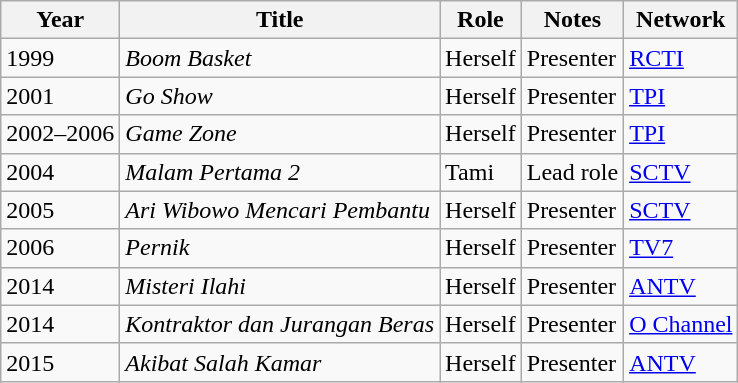<table class="wikitable">
<tr>
<th>Year</th>
<th>Title</th>
<th>Role</th>
<th>Notes</th>
<th>Network</th>
</tr>
<tr>
<td>1999</td>
<td><em>Boom Basket</em></td>
<td>Herself</td>
<td>Presenter</td>
<td><a href='#'>RCTI</a></td>
</tr>
<tr>
<td>2001</td>
<td><em>Go Show</em></td>
<td>Herself</td>
<td>Presenter</td>
<td><a href='#'>TPI</a></td>
</tr>
<tr>
<td>2002–2006</td>
<td><em>Game Zone</em></td>
<td>Herself</td>
<td>Presenter</td>
<td><a href='#'>TPI</a></td>
</tr>
<tr>
<td>2004</td>
<td><em>Malam Pertama 2</em></td>
<td>Tami</td>
<td>Lead role</td>
<td><a href='#'>SCTV</a></td>
</tr>
<tr>
<td>2005</td>
<td><em>Ari Wibowo Mencari Pembantu</em></td>
<td>Herself</td>
<td>Presenter</td>
<td><a href='#'>SCTV</a></td>
</tr>
<tr>
<td>2006</td>
<td><em>Pernik</em></td>
<td>Herself</td>
<td>Presenter</td>
<td><a href='#'>TV7</a></td>
</tr>
<tr>
<td>2014</td>
<td><em>Misteri Ilahi</em></td>
<td>Herself</td>
<td>Presenter</td>
<td><a href='#'>ANTV</a></td>
</tr>
<tr>
<td>2014</td>
<td><em>Kontraktor dan Jurangan Beras</em></td>
<td>Herself</td>
<td>Presenter</td>
<td><a href='#'>O Channel</a></td>
</tr>
<tr>
<td>2015</td>
<td><em>Akibat Salah Kamar</em></td>
<td>Herself</td>
<td>Presenter</td>
<td><a href='#'>ANTV</a></td>
</tr>
</table>
